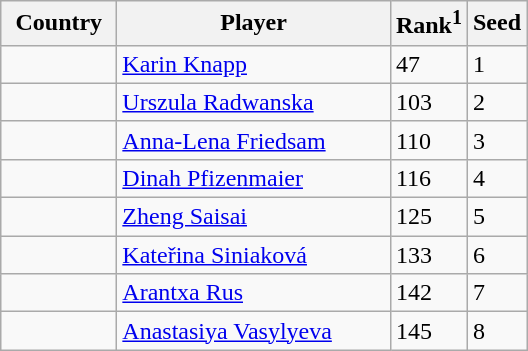<table class="sortable wikitable">
<tr>
<th width="70">Country</th>
<th width="175">Player</th>
<th>Rank<sup>1</sup></th>
<th>Seed</th>
</tr>
<tr>
<td></td>
<td><a href='#'>Karin Knapp</a></td>
<td>47</td>
<td>1</td>
</tr>
<tr>
<td></td>
<td><a href='#'>Urszula Radwanska</a></td>
<td>103</td>
<td>2</td>
</tr>
<tr>
<td></td>
<td><a href='#'>Anna-Lena Friedsam</a></td>
<td>110</td>
<td>3</td>
</tr>
<tr>
<td></td>
<td><a href='#'>Dinah Pfizenmaier</a></td>
<td>116</td>
<td>4</td>
</tr>
<tr>
<td></td>
<td><a href='#'>Zheng Saisai</a></td>
<td>125</td>
<td>5</td>
</tr>
<tr>
<td></td>
<td><a href='#'>Kateřina Siniaková</a></td>
<td>133</td>
<td>6</td>
</tr>
<tr>
<td></td>
<td><a href='#'>Arantxa Rus</a></td>
<td>142</td>
<td>7</td>
</tr>
<tr>
<td></td>
<td><a href='#'>Anastasiya Vasylyeva</a></td>
<td>145</td>
<td>8</td>
</tr>
</table>
